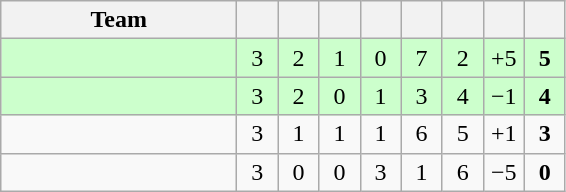<table class="wikitable" style="text-align:center;">
<tr>
<th width=150>Team</th>
<th width=20></th>
<th width=20></th>
<th width=20></th>
<th width=20></th>
<th width=20></th>
<th width=20></th>
<th width=20></th>
<th width=20></th>
</tr>
<tr bgcolor="#ccffcc">
<td align=left></td>
<td>3</td>
<td>2</td>
<td>1</td>
<td>0</td>
<td>7</td>
<td>2</td>
<td>+5</td>
<td><strong>5</strong></td>
</tr>
<tr bgcolor="#ccffcc">
<td align=left></td>
<td>3</td>
<td>2</td>
<td>0</td>
<td>1</td>
<td>3</td>
<td>4</td>
<td>−1</td>
<td><strong>4</strong></td>
</tr>
<tr>
<td align=left></td>
<td>3</td>
<td>1</td>
<td>1</td>
<td>1</td>
<td>6</td>
<td>5</td>
<td>+1</td>
<td><strong>3</strong></td>
</tr>
<tr>
<td align=left></td>
<td>3</td>
<td>0</td>
<td>0</td>
<td>3</td>
<td>1</td>
<td>6</td>
<td>−5</td>
<td><strong>0</strong></td>
</tr>
</table>
